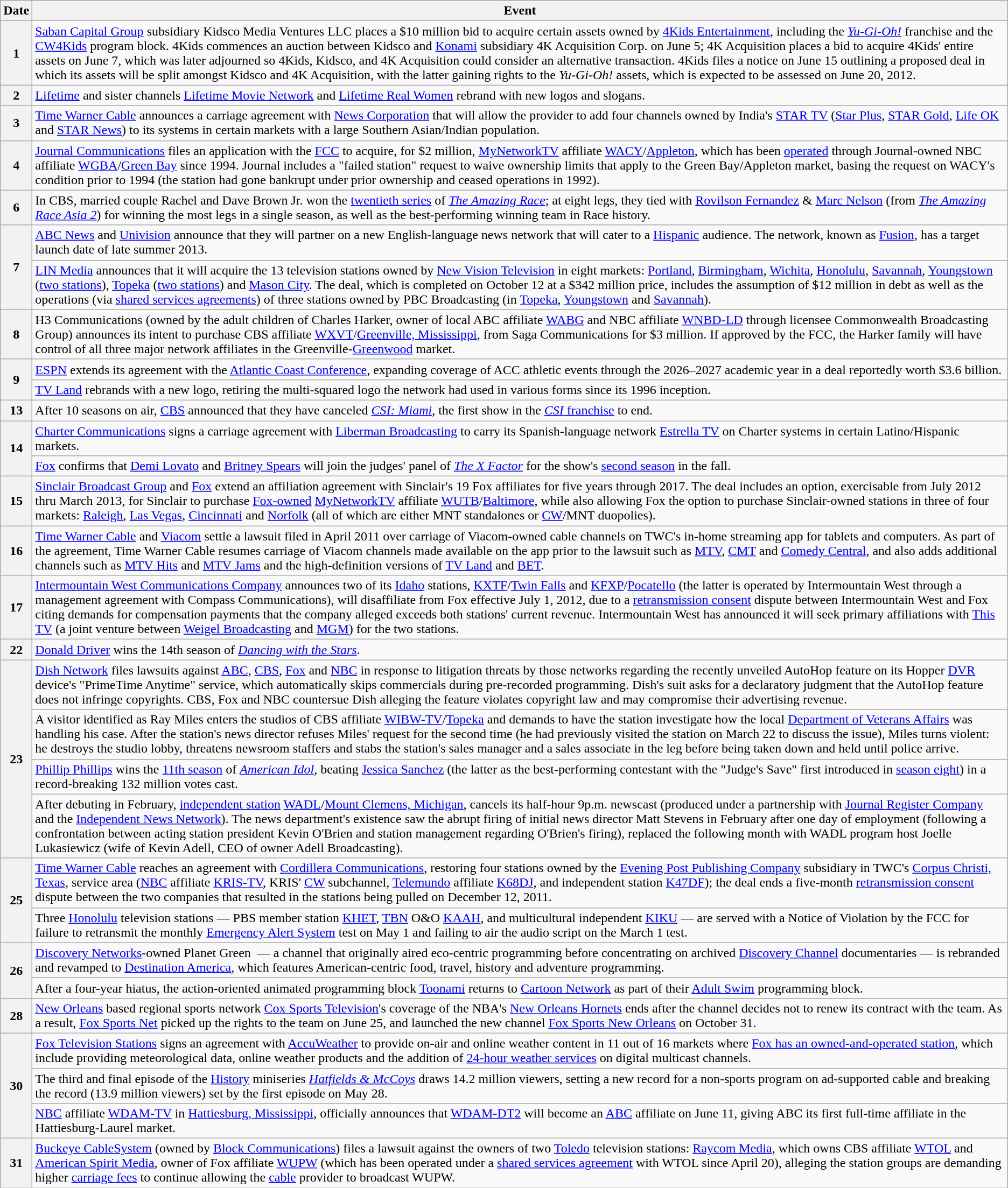<table class="wikitable">
<tr>
<th>Date</th>
<th>Event</th>
</tr>
<tr>
<th>1</th>
<td><a href='#'>Saban Capital Group</a> subsidiary Kidsco Media Ventures LLC places a $10 million bid to acquire certain assets owned by <a href='#'>4Kids Entertainment</a>, including the <em><a href='#'>Yu-Gi-Oh!</a></em> franchise and the <a href='#'>CW4Kids</a> program block. 4Kids commences an auction between Kidsco and <a href='#'>Konami</a> subsidiary 4K Acquisition Corp. on June 5; 4K Acquisition places a bid to acquire 4Kids' entire assets on June 7, which was later adjourned so 4Kids, Kidsco, and 4K Acquisition could consider an alternative transaction. 4Kids files a notice on June 15 outlining a proposed deal in which its assets will be split amongst Kidsco and 4K Acquisition, with the latter gaining rights to the <em>Yu-Gi-Oh!</em> assets, which is expected to be assessed on June 20, 2012.</td>
</tr>
<tr>
<th>2</th>
<td><a href='#'>Lifetime</a> and sister channels <a href='#'>Lifetime Movie Network</a> and <a href='#'>Lifetime Real Women</a> rebrand with new logos and slogans.</td>
</tr>
<tr>
<th>3</th>
<td><a href='#'>Time Warner Cable</a> announces a carriage agreement with <a href='#'>News Corporation</a> that will allow the provider to add four channels owned by India's <a href='#'>STAR TV</a> (<a href='#'>Star Plus</a>, <a href='#'>STAR Gold</a>, <a href='#'>Life OK</a> and <a href='#'>STAR News</a>) to its systems in certain markets with a large Southern Asian/Indian population.</td>
</tr>
<tr>
<th>4</th>
<td><a href='#'>Journal Communications</a> files an application with the <a href='#'>FCC</a> to acquire, for $2 million, <a href='#'>MyNetworkTV</a> affiliate <a href='#'>WACY</a>/<a href='#'>Appleton</a>, which has been <a href='#'>operated</a> through Journal-owned NBC affiliate <a href='#'>WGBA</a>/<a href='#'>Green Bay</a> since 1994. Journal includes a "failed station" request to waive ownership limits that apply to the Green Bay/Appleton market, basing the request on WACY's condition prior to 1994 (the station had gone bankrupt under prior ownership and ceased operations in 1992).</td>
</tr>
<tr>
<th>6</th>
<td>In CBS, married couple Rachel and Dave Brown Jr. won the <a href='#'>twentieth series</a> of <em><a href='#'>The Amazing Race</a></em>; at eight legs, they tied with <a href='#'>Rovilson Fernandez</a> & <a href='#'>Marc Nelson</a> (from <em><a href='#'>The Amazing Race Asia 2</a></em>) for winning the most legs in a single season, as well as the best-performing winning team in Race history.</td>
</tr>
<tr>
<th rowspan="2">7</th>
<td><a href='#'>ABC News</a> and <a href='#'>Univision</a> announce that they will partner on a new English-language news network that will cater to a <a href='#'>Hispanic</a> audience. The network, known as <a href='#'>Fusion</a>, has a target launch date of late summer 2013.</td>
</tr>
<tr>
<td><a href='#'>LIN Media</a> announces that it will acquire the 13 television stations owned by <a href='#'>New Vision Television</a> in eight markets: <a href='#'>Portland</a>, <a href='#'>Birmingham</a>, <a href='#'>Wichita</a>, <a href='#'>Honolulu</a>, <a href='#'>Savannah</a>, <a href='#'>Youngstown</a> (<a href='#'>two stations</a>), <a href='#'>Topeka</a> (<a href='#'>two stations</a>) and <a href='#'>Mason City</a>. The deal, which is completed on October 12 at a $342 million price, includes the assumption of $12 million in debt as well as the operations (via <a href='#'>shared services agreements</a>) of three stations owned by PBC Broadcasting (in <a href='#'>Topeka</a>, <a href='#'>Youngstown</a> and <a href='#'>Savannah</a>).</td>
</tr>
<tr>
<th>8</th>
<td>H3 Communications (owned by the adult children of Charles Harker, owner of local ABC affiliate <a href='#'>WABG</a> and NBC affiliate <a href='#'>WNBD-LD</a> through licensee Commonwealth Broadcasting Group) announces its intent to purchase CBS affiliate <a href='#'>WXVT</a>/<a href='#'>Greenville, Mississippi</a>, from Saga Communications for $3 million. If approved by the FCC, the Harker family will have control of all three major network affiliates in the Greenville-<a href='#'>Greenwood</a> market.</td>
</tr>
<tr>
<th rowspan="2">9</th>
<td><a href='#'>ESPN</a> extends its agreement with the <a href='#'>Atlantic Coast Conference</a>, expanding coverage of ACC athletic events through the 2026–2027 academic year in a deal reportedly worth $3.6 billion.</td>
</tr>
<tr>
<td><a href='#'>TV Land</a> rebrands with a new logo, retiring the multi-squared logo the network had used in various forms since its 1996 inception.</td>
</tr>
<tr>
<th>13</th>
<td>After 10 seasons on air, <a href='#'>CBS</a> announced that they have canceled <em><a href='#'>CSI: Miami</a></em>, the first show in the <a href='#'><em>CSI</em> franchise</a> to end.</td>
</tr>
<tr>
<th rowspan="2">14</th>
<td><a href='#'>Charter Communications</a> signs a carriage agreement with <a href='#'>Liberman Broadcasting</a> to carry its Spanish-language network <a href='#'>Estrella TV</a> on Charter systems in certain Latino/Hispanic markets.</td>
</tr>
<tr>
<td><a href='#'>Fox</a> confirms that <a href='#'>Demi Lovato</a> and <a href='#'>Britney Spears</a> will join the judges' panel of <em><a href='#'>The X Factor</a></em> for the show's <a href='#'>second season</a> in the fall.</td>
</tr>
<tr>
<th>15</th>
<td><a href='#'>Sinclair Broadcast Group</a> and <a href='#'>Fox</a> extend an affiliation agreement with Sinclair's 19 Fox affiliates for five years through 2017. The deal includes an option, exercisable from July 2012 thru March 2013, for Sinclair to purchase <a href='#'>Fox-owned</a> <a href='#'>MyNetworkTV</a> affiliate <a href='#'>WUTB</a>/<a href='#'>Baltimore</a>, while also allowing Fox the option to purchase Sinclair-owned stations in three of four markets: <a href='#'>Raleigh</a>, <a href='#'>Las Vegas</a>, <a href='#'>Cincinnati</a> and <a href='#'>Norfolk</a> (all of which are either MNT standalones or <a href='#'>CW</a>/MNT duopolies).</td>
</tr>
<tr>
<th>16</th>
<td><a href='#'>Time Warner Cable</a> and <a href='#'>Viacom</a> settle a lawsuit filed in April 2011 over carriage of Viacom-owned cable channels on TWC's in-home streaming app for tablets and computers. As part of the agreement, Time Warner Cable resumes carriage of Viacom channels made available on the app prior to the lawsuit such as <a href='#'>MTV</a>, <a href='#'>CMT</a> and <a href='#'>Comedy Central</a>, and also adds additional channels such as <a href='#'>MTV Hits</a> and <a href='#'>MTV Jams</a> and the high-definition versions of <a href='#'>TV Land</a> and <a href='#'>BET</a>.</td>
</tr>
<tr>
<th>17</th>
<td><a href='#'>Intermountain West Communications Company</a> announces two of its <a href='#'>Idaho</a> stations, <a href='#'>KXTF</a>/<a href='#'>Twin Falls</a> and <a href='#'>KFXP</a>/<a href='#'>Pocatello</a> (the latter is operated by Intermountain West through a management agreement with Compass Communications), will disaffiliate from Fox effective July 1, 2012, due to a <a href='#'>retransmission consent</a> dispute between Intermountain West and Fox citing demands for compensation payments that the company alleged exceeds both stations' current revenue. Intermountain West has announced it will seek primary affiliations with <a href='#'>This TV</a> (a joint venture between <a href='#'>Weigel Broadcasting</a> and <a href='#'>MGM</a>) for the two stations.</td>
</tr>
<tr>
<th>22</th>
<td><a href='#'>Donald Driver</a> wins the 14th season of <em><a href='#'>Dancing with the Stars</a></em>.</td>
</tr>
<tr>
<th rowspan="4">23</th>
<td><a href='#'>Dish Network</a> files lawsuits against <a href='#'>ABC</a>, <a href='#'>CBS</a>, <a href='#'>Fox</a> and <a href='#'>NBC</a> in response to litigation threats by those networks regarding the recently unveiled AutoHop feature on its Hopper <a href='#'>DVR</a> device's "PrimeTime Anytime" service, which automatically skips commercials during pre-recorded programming. Dish's suit asks for a declaratory judgment that the AutoHop feature does not infringe copyrights. CBS, Fox and NBC countersue Dish alleging the feature violates copyright law and may compromise their advertising revenue.</td>
</tr>
<tr>
<td>A visitor identified as Ray Miles enters the studios of CBS affiliate <a href='#'>WIBW-TV</a>/<a href='#'>Topeka</a> and demands to have the station investigate how the local <a href='#'>Department of Veterans Affairs</a> was handling his case. After the station's news director refuses Miles' request for the second time (he had previously visited the station on March 22 to discuss the issue), Miles turns violent: he destroys the studio lobby, threatens newsroom staffers and stabs the station's sales manager and a sales associate in the leg before being taken down and held until police arrive.</td>
</tr>
<tr>
<td><a href='#'>Phillip Phillips</a> wins the <a href='#'>11th season</a> of <em><a href='#'>American Idol</a></em>, beating <a href='#'>Jessica Sanchez</a> (the latter as the best-performing contestant with the "Judge's Save" first introduced in <a href='#'>season eight</a>) in a record-breaking 132 million votes cast.</td>
</tr>
<tr>
<td>After debuting in February, <a href='#'>independent station</a> <a href='#'>WADL</a>/<a href='#'>Mount Clemens, Michigan</a>, cancels its half-hour 9p.m. newscast (produced under a partnership with <a href='#'>Journal Register Company</a> and the <a href='#'>Independent News Network</a>). The news department's existence saw the abrupt firing of initial news director Matt Stevens in February after one day of employment (following a confrontation between acting station president Kevin O'Brien and station management regarding O'Brien's firing), replaced the following month with WADL program host Joelle Lukasiewicz (wife of Kevin Adell, CEO of owner Adell Broadcasting).</td>
</tr>
<tr>
<th rowspan="2">25</th>
<td><a href='#'>Time Warner Cable</a> reaches an agreement with <a href='#'>Cordillera Communications</a>, restoring four stations owned by the <a href='#'>Evening Post Publishing Company</a> subsidiary in TWC's <a href='#'>Corpus Christi, Texas</a>, service area (<a href='#'>NBC</a> affiliate <a href='#'>KRIS-TV</a>, KRIS' <a href='#'>CW</a> subchannel, <a href='#'>Telemundo</a> affiliate <a href='#'>K68DJ</a>, and independent station <a href='#'>K47DF</a>); the deal ends a five-month <a href='#'>retransmission consent</a> dispute between the two companies that resulted in the stations being pulled on December 12, 2011.</td>
</tr>
<tr>
<td>Three <a href='#'>Honolulu</a> television stations — PBS member station <a href='#'>KHET</a>, <a href='#'>TBN</a> O&O <a href='#'>KAAH</a>, and multicultural independent <a href='#'>KIKU</a> — are served with a Notice of Violation by the FCC for failure to retransmit the monthly <a href='#'>Emergency Alert System</a> test on May 1 and failing to air the audio script on the March 1 test.</td>
</tr>
<tr>
<th rowspan="2">26</th>
<td><a href='#'>Discovery Networks</a>-owned Planet Green  — a channel that originally aired eco-centric programming before concentrating on archived <a href='#'>Discovery Channel</a> documentaries — is rebranded and revamped to <a href='#'>Destination America</a>, which features American-centric food, travel, history and adventure programming.</td>
</tr>
<tr>
<td>After a four-year hiatus, the action-oriented animated programming block <a href='#'>Toonami</a> returns to <a href='#'>Cartoon Network</a> as part of their <a href='#'>Adult Swim</a> programming block.</td>
</tr>
<tr>
<th>28</th>
<td><a href='#'>New Orleans</a> based regional sports network <a href='#'>Cox Sports Television</a>'s coverage of the NBA's <a href='#'>New Orleans Hornets</a> ends after the channel decides not to renew its contract with the team. As a result, <a href='#'>Fox Sports Net</a> picked up the rights to the team on June 25, and launched the new channel <a href='#'>Fox Sports New Orleans</a> on October 31.</td>
</tr>
<tr>
<th rowspan="3">30</th>
<td><a href='#'>Fox Television Stations</a> signs an agreement with <a href='#'>AccuWeather</a> to provide on-air and online weather content in 11 out of 16 markets where <a href='#'>Fox has an owned-and-operated station</a>, which include providing meteorological data, online weather products and the addition of <a href='#'>24-hour weather services</a> on digital multicast channels.</td>
</tr>
<tr>
<td>The third and final episode of the <a href='#'>History</a> miniseries <em><a href='#'>Hatfields & McCoys</a></em> draws 14.2 million viewers, setting a new record for a non-sports program on ad-supported cable and breaking the record (13.9 million viewers) set by the first episode on May 28.</td>
</tr>
<tr>
<td><a href='#'>NBC</a> affiliate <a href='#'>WDAM-TV</a> in <a href='#'>Hattiesburg, Mississippi</a>, officially announces that <a href='#'>WDAM-DT2</a> will become an <a href='#'>ABC</a> affiliate on June 11, giving ABC its first full-time affiliate in the Hattiesburg-Laurel market.</td>
</tr>
<tr>
<th>31</th>
<td><a href='#'>Buckeye CableSystem</a> (owned by <a href='#'>Block Communications</a>) files a lawsuit against the owners of two <a href='#'>Toledo</a> television stations: <a href='#'>Raycom Media</a>, which owns CBS affiliate <a href='#'>WTOL</a> and <a href='#'>American Spirit Media</a>, owner of Fox affiliate <a href='#'>WUPW</a> (which has been operated under a <a href='#'>shared services agreement</a> with WTOL since April 20), alleging the station groups are demanding higher <a href='#'>carriage fees</a> to continue allowing the <a href='#'>cable</a> provider to broadcast WUPW.</td>
</tr>
</table>
